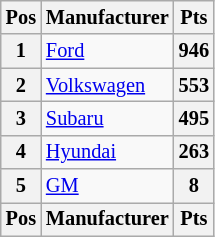<table class="wikitable" style="font-size: 85%;; text-align:center;">
<tr valign="top">
<th valign="middle">Pos</th>
<th valign="middle">Manufacturer</th>
<th valign="middle">Pts</th>
</tr>
<tr>
<th>1</th>
<td align="left"> <a href='#'>Ford</a></td>
<th>946</th>
</tr>
<tr>
<th>2</th>
<td align="left"> <a href='#'>Volkswagen</a></td>
<th>553</th>
</tr>
<tr>
<th>3</th>
<td align="left"> <a href='#'>Subaru</a></td>
<th>495</th>
</tr>
<tr>
<th>4</th>
<td align="left"> <a href='#'>Hyundai</a></td>
<th>263</th>
</tr>
<tr>
<th>5</th>
<td align="left"> <a href='#'>GM</a></td>
<th>8</th>
</tr>
<tr>
<th valign="middle">Pos</th>
<th valign="middle">Manufacturer</th>
<th valign="middle">Pts</th>
</tr>
</table>
